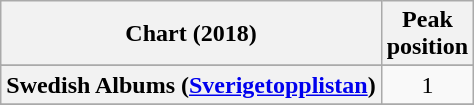<table class="wikitable sortable plainrowheaders" style="text-align:center">
<tr>
<th scope=col>Chart (2018)</th>
<th scope=col>Peak<br>position</th>
</tr>
<tr>
</tr>
<tr>
</tr>
<tr>
</tr>
<tr>
<th scope="row">Swedish Albums (<a href='#'>Sverigetopplistan</a>)</th>
<td>1</td>
</tr>
<tr>
</tr>
</table>
